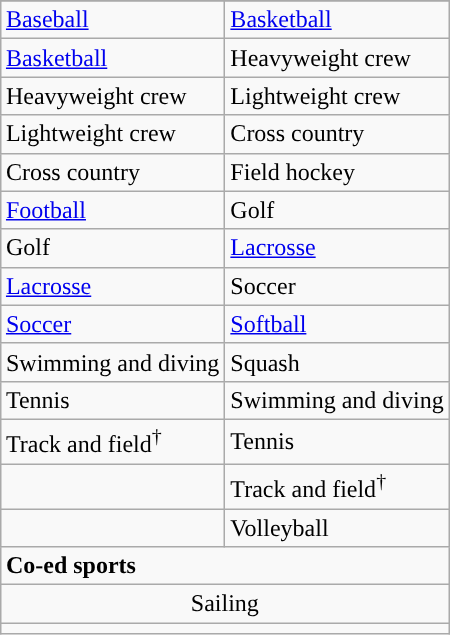<table class="wikitable" style="float:right; clear:right; margin:0 0 1em 1em;">
<tr>
</tr>
<tr>
<td><a href='#'>Baseball</a></td>
<td><a href='#'>Basketball</a></td>
</tr>
<tr>
<td><a href='#'>Basketball</a></td>
<td>Heavyweight crew</td>
</tr>
<tr>
<td>Heavyweight crew</td>
<td>Lightweight crew</td>
</tr>
<tr>
<td>Lightweight crew</td>
<td>Cross country</td>
</tr>
<tr>
<td>Cross country</td>
<td>Field hockey</td>
</tr>
<tr>
<td><a href='#'>Football</a></td>
<td>Golf</td>
</tr>
<tr>
<td>Golf</td>
<td><a href='#'>Lacrosse</a></td>
</tr>
<tr>
<td><a href='#'>Lacrosse</a></td>
<td>Soccer</td>
</tr>
<tr>
<td><a href='#'>Soccer</a></td>
<td><a href='#'>Softball</a></td>
</tr>
<tr>
<td>Swimming and diving</td>
<td>Squash</td>
</tr>
<tr>
<td>Tennis</td>
<td>Swimming and diving</td>
</tr>
<tr>
<td>Track and field<sup>†</sup></td>
<td>Tennis</td>
</tr>
<tr>
<td></td>
<td>Track and field<sup>†</sup></td>
</tr>
<tr>
<td></td>
<td>Volleyball</td>
</tr>
<tr>
<td colspan="2"><strong>Co-ed sports</strong></td>
</tr>
<tr style="text-align:center">
<td colspan="2">Sailing</td>
</tr>
<tr>
<td colspan="2"></td>
</tr>
</table>
